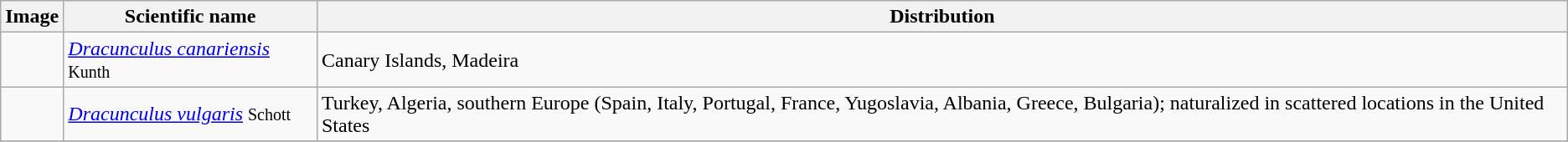<table class="wikitable">
<tr>
<th>Image</th>
<th>Scientific name</th>
<th>Distribution</th>
</tr>
<tr>
<td></td>
<td><em><a href='#'>Dracunculus canariensis</a></em>  <small>Kunth</small></td>
<td>Canary Islands, Madeira</td>
</tr>
<tr>
<td></td>
<td><em><a href='#'>Dracunculus vulgaris</a></em> <small>Schott</small></td>
<td>Turkey, Algeria, southern Europe (Spain, Italy, Portugal, France, Yugoslavia, Albania, Greece, Bulgaria); naturalized in scattered locations in the United States</td>
</tr>
<tr>
</tr>
</table>
